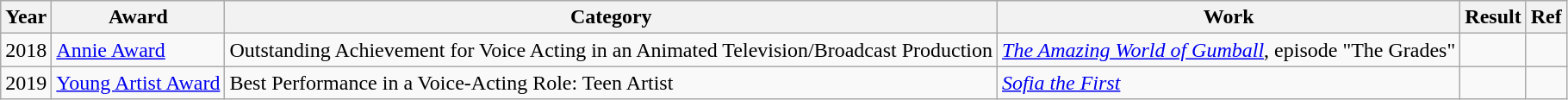<table class="wikitable">
<tr>
<th>Year</th>
<th>Award</th>
<th>Category</th>
<th>Work</th>
<th>Result</th>
<th>Ref</th>
</tr>
<tr>
<td>2018</td>
<td><a href='#'>Annie Award</a></td>
<td>Outstanding Achievement for Voice Acting in an Animated Television/Broadcast Production</td>
<td><em><a href='#'>The Amazing World of Gumball</a></em>, episode "The Grades"</td>
<td></td>
<td></td>
</tr>
<tr>
<td>2019</td>
<td><a href='#'>Young Artist Award</a></td>
<td>Best Performance in a Voice-Acting Role: Teen Artist</td>
<td><em><a href='#'>Sofia the First</a></em></td>
<td></td>
<td></td>
</tr>
</table>
